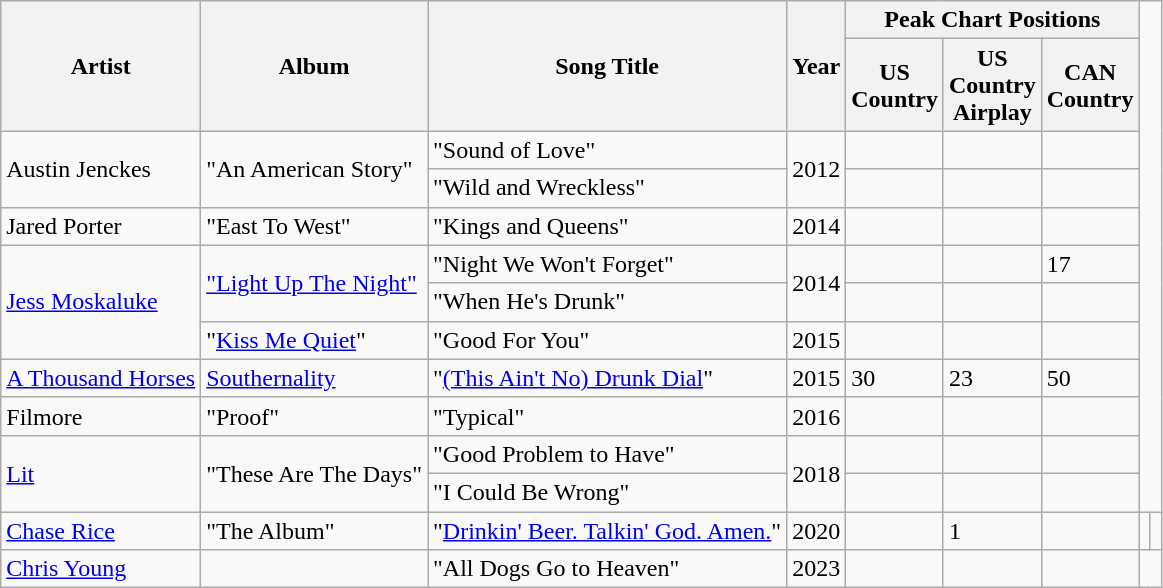<table class="wikitable">
<tr>
<th rowspan="2">Artist</th>
<th rowspan="2">Album</th>
<th rowspan="2">Song Title</th>
<th rowspan="2">Year</th>
<th colspan="3">Peak Chart Positions</th>
</tr>
<tr>
<th>US<br>Country</th>
<th>US<br>Country<br>Airplay</th>
<th>CAN<br>Country</th>
</tr>
<tr>
<td rowspan="2">Austin Jenckes</td>
<td rowspan="2">"An American Story"</td>
<td>"Sound of Love"</td>
<td rowspan="2">2012</td>
<td></td>
<td></td>
<td></td>
</tr>
<tr>
<td>"Wild and Wreckless"</td>
<td></td>
<td></td>
<td></td>
</tr>
<tr>
<td>Jared Porter</td>
<td>"East To West"</td>
<td>"Kings and Queens"</td>
<td>2014</td>
<td></td>
<td></td>
<td></td>
</tr>
<tr>
<td rowspan="3"><a href='#'>Jess Moskaluke</a></td>
<td rowspan="2"><a href='#'>"Light Up The Night"</a></td>
<td>"Night We Won't Forget"</td>
<td rowspan="2">2014</td>
<td></td>
<td></td>
<td>17</td>
</tr>
<tr>
<td>"When He's Drunk"</td>
<td></td>
<td></td>
<td></td>
</tr>
<tr>
<td>"<a href='#'>Kiss Me Quiet</a>"</td>
<td>"Good For You"</td>
<td>2015</td>
<td></td>
<td></td>
<td></td>
</tr>
<tr>
<td><a href='#'>A Thousand Horses</a></td>
<td><a href='#'>Southernality</a></td>
<td>"<a href='#'>(This Ain't No) Drunk Dial</a>"</td>
<td>2015</td>
<td>30</td>
<td>23</td>
<td>50</td>
</tr>
<tr>
<td>Filmore</td>
<td>"Proof"</td>
<td>"Typical"</td>
<td>2016</td>
<td></td>
<td></td>
<td></td>
</tr>
<tr>
<td rowspan="2"><a href='#'>Lit</a></td>
<td rowspan="2">"These Are The Days"</td>
<td>"Good Problem to Have"</td>
<td rowspan="2">2018</td>
<td></td>
<td></td>
<td></td>
</tr>
<tr>
<td>"I Could Be Wrong"</td>
<td></td>
<td></td>
<td></td>
</tr>
<tr>
<td><a href='#'>Chase Rice</a></td>
<td>"The Album"</td>
<td>"<a href='#'>Drinkin' Beer. Talkin' God. Amen.</a>"</td>
<td>2020</td>
<td></td>
<td>1</td>
<td></td>
<td></td>
<td></td>
</tr>
<tr>
<td><a href='#'>Chris Young</a></td>
<td></td>
<td>"All Dogs Go to Heaven"</td>
<td>2023</td>
<td></td>
<td></td>
<td></td>
</tr>
</table>
